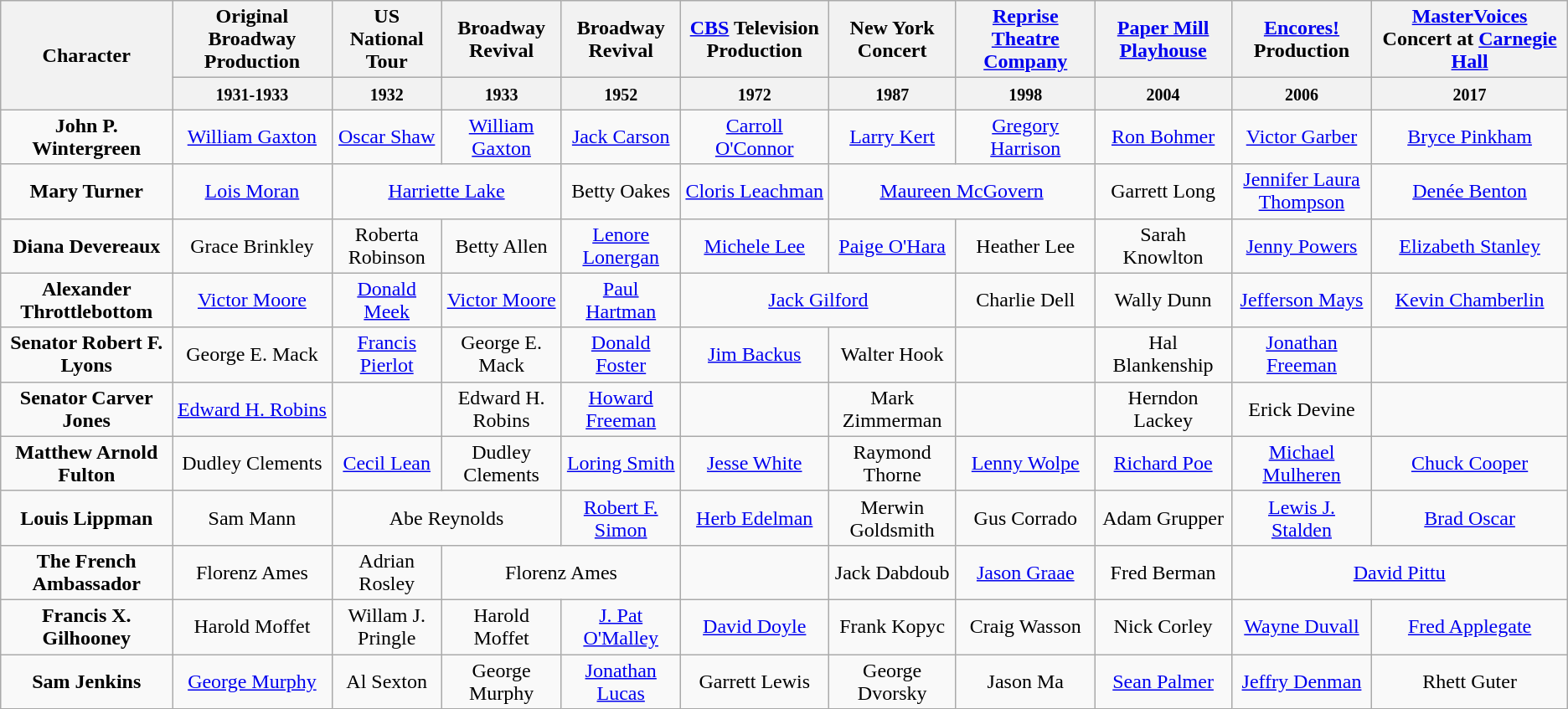<table class="wikitable" style="text-align:center" border="1">
<tr>
<th ! rowspan="2">Character</th>
<th>Original Broadway Production</th>
<th>US National Tour</th>
<th>Broadway Revival</th>
<th>Broadway Revival</th>
<th><a href='#'>CBS</a> Television Production</th>
<th>New York Concert</th>
<th><a href='#'>Reprise Theatre Company</a></th>
<th><a href='#'>Paper Mill Playhouse</a></th>
<th><a href='#'>Encores!</a> Production</th>
<th><a href='#'>MasterVoices</a> Concert at <a href='#'>Carnegie Hall</a></th>
</tr>
<tr>
<th><small>1931-1933</small></th>
<th><small>1932</small></th>
<th><small>1933</small></th>
<th><small>1952</small></th>
<th><small>1972</small></th>
<th><small>1987</small></th>
<th><small>1998</small></th>
<th><small>2004</small></th>
<th><small>2006</small></th>
<th><small>2017</small></th>
</tr>
<tr>
<td><strong>John P. Wintergreen</strong></td>
<td><a href='#'>William Gaxton</a></td>
<td><a href='#'>Oscar Shaw</a></td>
<td><a href='#'>William Gaxton</a></td>
<td><a href='#'>Jack Carson</a></td>
<td><a href='#'>Carroll O'Connor</a></td>
<td><a href='#'>Larry Kert</a></td>
<td><a href='#'>Gregory Harrison</a></td>
<td><a href='#'>Ron Bohmer</a></td>
<td><a href='#'>Victor Garber</a></td>
<td><a href='#'>Bryce Pinkham</a></td>
</tr>
<tr>
<td><strong>Mary Turner</strong></td>
<td><a href='#'>Lois Moran</a></td>
<td colspan="2"><a href='#'>Harriette Lake</a></td>
<td>Betty Oakes</td>
<td><a href='#'>Cloris Leachman</a></td>
<td colspan="2"><a href='#'>Maureen McGovern</a></td>
<td>Garrett Long</td>
<td><a href='#'>Jennifer Laura Thompson</a></td>
<td><a href='#'>Denée Benton</a></td>
</tr>
<tr>
<td><strong>Diana Devereaux</strong></td>
<td>Grace Brinkley</td>
<td>Roberta Robinson</td>
<td>Betty Allen</td>
<td><a href='#'>Lenore Lonergan</a></td>
<td><a href='#'>Michele Lee</a></td>
<td><a href='#'>Paige O'Hara</a></td>
<td>Heather Lee</td>
<td>Sarah Knowlton</td>
<td><a href='#'>Jenny Powers</a></td>
<td><a href='#'>Elizabeth Stanley</a></td>
</tr>
<tr>
<td><strong>Alexander Throttlebottom</strong></td>
<td><a href='#'>Victor Moore</a></td>
<td><a href='#'>Donald Meek</a></td>
<td><a href='#'>Victor Moore</a></td>
<td><a href='#'>Paul Hartman</a></td>
<td colspan="2"><a href='#'>Jack Gilford</a></td>
<td>Charlie Dell</td>
<td>Wally Dunn</td>
<td><a href='#'>Jefferson Mays</a></td>
<td><a href='#'>Kevin Chamberlin</a></td>
</tr>
<tr>
<td><strong>Senator Robert F. Lyons</strong></td>
<td>George E. Mack</td>
<td><a href='#'>Francis Pierlot</a></td>
<td>George E. Mack</td>
<td><a href='#'>Donald Foster</a></td>
<td><a href='#'>Jim Backus</a></td>
<td>Walter Hook</td>
<td></td>
<td>Hal Blankenship</td>
<td><a href='#'>Jonathan Freeman</a></td>
<td></td>
</tr>
<tr>
<td><strong>Senator Carver Jones</strong></td>
<td><a href='#'>Edward H. Robins</a></td>
<td></td>
<td>Edward H. Robins</td>
<td><a href='#'>Howard Freeman</a></td>
<td></td>
<td>Mark Zimmerman</td>
<td></td>
<td>Herndon Lackey</td>
<td>Erick Devine</td>
<td></td>
</tr>
<tr>
<td><strong>Matthew Arnold Fulton</strong></td>
<td>Dudley Clements</td>
<td><a href='#'>Cecil Lean</a></td>
<td>Dudley Clements</td>
<td><a href='#'>Loring Smith</a></td>
<td><a href='#'>Jesse White</a></td>
<td>Raymond Thorne</td>
<td><a href='#'>Lenny Wolpe</a></td>
<td><a href='#'>Richard Poe</a></td>
<td><a href='#'>Michael Mulheren</a></td>
<td><a href='#'>Chuck Cooper</a></td>
</tr>
<tr>
<td><strong>Louis Lippman</strong></td>
<td>Sam Mann</td>
<td colspan="2">Abe Reynolds</td>
<td><a href='#'>Robert F. Simon</a></td>
<td><a href='#'>Herb Edelman</a></td>
<td>Merwin Goldsmith</td>
<td>Gus Corrado</td>
<td>Adam Grupper</td>
<td><a href='#'>Lewis J. Stalden</a></td>
<td><a href='#'>Brad Oscar</a></td>
</tr>
<tr>
<td><strong>The French Ambassador</strong></td>
<td>Florenz Ames</td>
<td>Adrian Rosley</td>
<td colspan="2">Florenz Ames</td>
<td></td>
<td>Jack Dabdoub</td>
<td><a href='#'>Jason Graae</a></td>
<td>Fred Berman</td>
<td colspan="2"><a href='#'>David Pittu</a></td>
</tr>
<tr>
<td><strong>Francis X. Gilhooney</strong></td>
<td>Harold Moffet</td>
<td>Willam J. Pringle</td>
<td>Harold Moffet</td>
<td><a href='#'>J. Pat O'Malley</a></td>
<td><a href='#'>David Doyle</a></td>
<td>Frank Kopyc</td>
<td>Craig Wasson</td>
<td>Nick Corley</td>
<td><a href='#'>Wayne Duvall</a></td>
<td><a href='#'>Fred Applegate</a></td>
</tr>
<tr>
<td><strong>Sam Jenkins</strong></td>
<td><a href='#'>George Murphy</a></td>
<td>Al Sexton</td>
<td>George Murphy</td>
<td><a href='#'>Jonathan Lucas</a></td>
<td>Garrett Lewis</td>
<td>George Dvorsky</td>
<td>Jason Ma</td>
<td><a href='#'>Sean Palmer</a></td>
<td><a href='#'>Jeffry Denman</a></td>
<td>Rhett Guter</td>
</tr>
</table>
